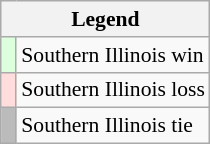<table class="wikitable" style="font-size:90%">
<tr>
<th colspan="2">Legend</th>
</tr>
<tr>
<td bgcolor="#ddffdd"> </td>
<td>Southern Illinois win</td>
</tr>
<tr>
<td bgcolor="#ffdddd"> </td>
<td>Southern Illinois loss</td>
</tr>
<tr>
<td bgcolor="#bbbbbb"> </td>
<td>Southern Illinois tie</td>
</tr>
</table>
